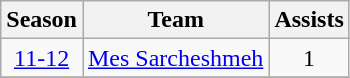<table class="wikitable" style="text-align: center;">
<tr>
<th>Season</th>
<th>Team</th>
<th>Assists</th>
</tr>
<tr>
<td><a href='#'>11-12</a></td>
<td align="left"><a href='#'>Mes Sarcheshmeh</a></td>
<td>1</td>
</tr>
<tr>
</tr>
</table>
